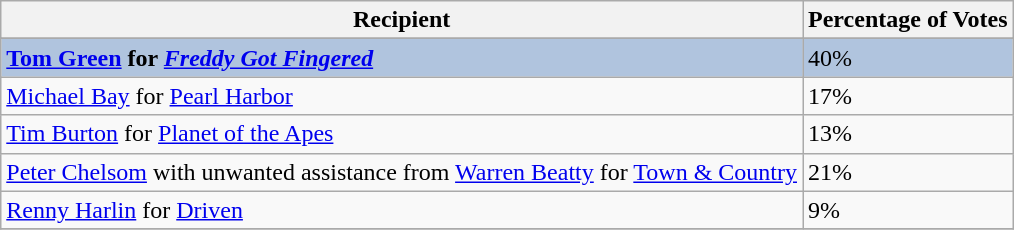<table class="wikitable sortable plainrowheaders" align="centre">
<tr>
<th>Recipient</th>
<th>Percentage of Votes</th>
</tr>
<tr>
</tr>
<tr style="background:#B0C4DE;">
<td><strong><a href='#'>Tom Green</a> for <em><a href='#'>Freddy Got Fingered</a><strong><em></td>
<td></strong>40%<strong></td>
</tr>
<tr>
<td><a href='#'>Michael Bay</a> for </em><a href='#'>Pearl Harbor</a><em></td>
<td>17%</td>
</tr>
<tr>
<td><a href='#'>Tim Burton</a> for </em><a href='#'>Planet of the Apes</a><em></td>
<td>13%</td>
</tr>
<tr>
<td><a href='#'>Peter Chelsom</a> with unwanted assistance from <a href='#'>Warren Beatty</a> for </em><a href='#'>Town & Country</a><em></td>
<td>21%</td>
</tr>
<tr>
<td><a href='#'>Renny Harlin</a> for </em><a href='#'>Driven</a><em></td>
<td>9%</td>
</tr>
<tr>
</tr>
</table>
